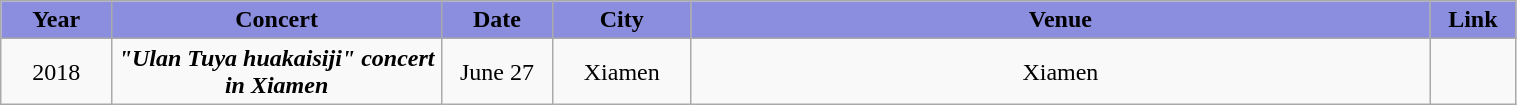<table class="wikitable sortable mw-collapsible" width="80%" style="text-align:center">
<tr align="center" style="background:#8B8EDE">
<td style="width:2%"><strong>Year</strong></td>
<td style="width:8%"><strong>Concert</strong></td>
<td style="width:2%"><strong>Date</strong></td>
<td style="width:2%"><strong>City</strong></td>
<td style="width:18%"><strong>Venue</strong></td>
<td style="width:1%"><strong>Link</strong></td>
</tr>
<tr>
<td rowspan="2">2018</td>
<td rowspan="2"><strong><em>"Ulan Tuya huakaisiji" concert in Xiamen</em></strong></td>
<td>June 27</td>
<td>Xiamen</td>
<td>Xiamen</td>
<td></td>
</tr>
</table>
